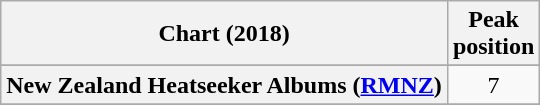<table class="wikitable sortable plainrowheaders" style="text-align:center">
<tr>
<th scope="col">Chart (2018)</th>
<th scope="col">Peak<br> position</th>
</tr>
<tr>
</tr>
<tr>
</tr>
<tr>
<th scope="row">New Zealand Heatseeker Albums (<a href='#'>RMNZ</a>)</th>
<td>7</td>
</tr>
<tr>
</tr>
<tr>
</tr>
<tr>
</tr>
<tr>
</tr>
</table>
